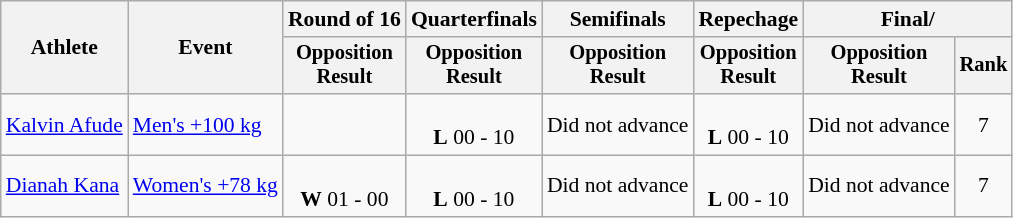<table class="wikitable" style="font-size:90%;">
<tr>
<th rowspan=2>Athlete</th>
<th rowspan=2>Event</th>
<th>Round of 16</th>
<th>Quarterfinals</th>
<th>Semifinals</th>
<th>Repechage</th>
<th colspan=2>Final/</th>
</tr>
<tr style="font-size:95%">
<th>Opposition<br>Result</th>
<th>Opposition<br>Result</th>
<th>Opposition<br>Result</th>
<th>Opposition<br>Result</th>
<th>Opposition<br>Result</th>
<th>Rank</th>
</tr>
<tr align=center>
<td align=left><a href='#'>Kalvin Afude</a></td>
<td align=left><a href='#'>Men's +100 kg</a></td>
<td></td>
<td><br><strong>L</strong> 00 - 10</td>
<td>Did not advance</td>
<td><br><strong>L</strong> 00 - 10</td>
<td>Did not advance</td>
<td>7</td>
</tr>
<tr align=center>
<td align=left><a href='#'>Dianah Kana</a></td>
<td align=left><a href='#'>Women's +78 kg</a></td>
<td><br><strong>W</strong> 01 - 00</td>
<td><br><strong>L</strong> 00 - 10</td>
<td>Did not advance</td>
<td><br><strong>L</strong> 00 - 10</td>
<td>Did not advance</td>
<td>7</td>
</tr>
</table>
